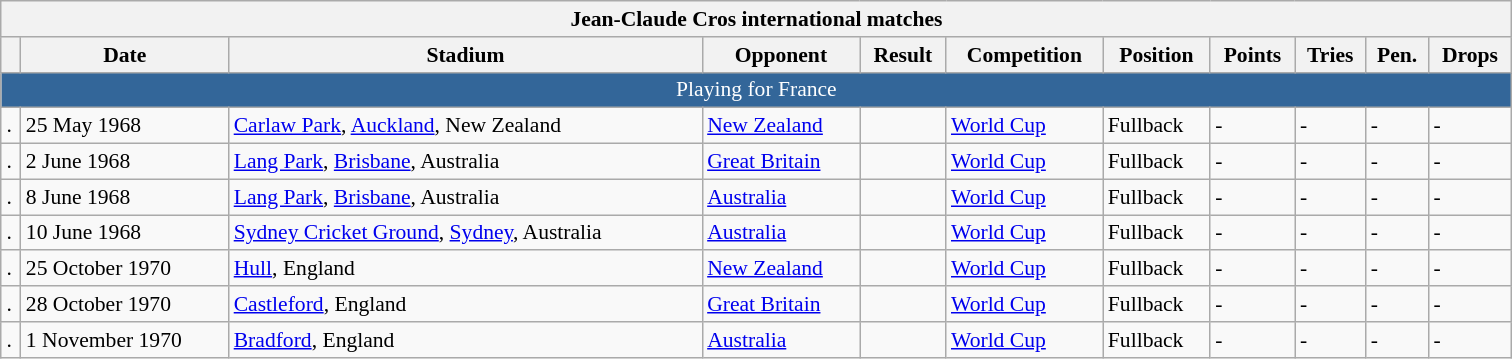<table class="wikitable sortable" style="float:center; border:1px; font-size:90%; margin-left:1em;" border="1">
<tr>
<th colspan="12" width="1000">Jean-Claude Cros international matches</th>
</tr>
<tr>
<th></th>
<th>Date</th>
<th>Stadium</th>
<th>Opponent</th>
<th>Result</th>
<th>Competition</th>
<th>Position</th>
<th>Points</th>
<th>Tries</th>
<th>Pen.</th>
<th>Drops</th>
</tr>
<tr>
<td colspan="11" style="text-align:center; background-color:#369; color:#ffffff;">Playing for France</td>
</tr>
<tr>
<td>.</td>
<td>25 May 1968</td>
<td><a href='#'>Carlaw Park</a>, <a href='#'>Auckland</a>, New Zealand</td>
<td><a href='#'>New Zealand</a></td>
<td></td>
<td><a href='#'>World Cup</a></td>
<td>Fullback</td>
<td>-</td>
<td>-</td>
<td>-</td>
<td>-</td>
</tr>
<tr>
<td>.</td>
<td>2 June 1968</td>
<td><a href='#'>Lang Park</a>, <a href='#'>Brisbane</a>, Australia</td>
<td><a href='#'>Great Britain</a></td>
<td></td>
<td><a href='#'>World Cup</a></td>
<td>Fullback</td>
<td>-</td>
<td>-</td>
<td>-</td>
<td>-</td>
</tr>
<tr>
<td>.</td>
<td>8 June 1968</td>
<td><a href='#'>Lang Park</a>, <a href='#'>Brisbane</a>, Australia</td>
<td><a href='#'>Australia</a></td>
<td></td>
<td><a href='#'>World Cup</a></td>
<td>Fullback</td>
<td>-</td>
<td>-</td>
<td>-</td>
<td>-</td>
</tr>
<tr>
<td>.</td>
<td>10 June 1968</td>
<td><a href='#'>Sydney Cricket Ground</a>, <a href='#'>Sydney</a>, Australia</td>
<td><a href='#'>Australia</a></td>
<td></td>
<td><a href='#'>World Cup</a></td>
<td>Fullback</td>
<td>-</td>
<td>-</td>
<td>-</td>
<td>-</td>
</tr>
<tr>
<td>.</td>
<td>25 October 1970</td>
<td><a href='#'>Hull</a>, England</td>
<td><a href='#'>New Zealand</a></td>
<td></td>
<td><a href='#'>World Cup</a></td>
<td>Fullback</td>
<td>-</td>
<td>-</td>
<td>-</td>
<td>-</td>
</tr>
<tr>
<td>.</td>
<td>28 October 1970</td>
<td><a href='#'>Castleford</a>, England</td>
<td><a href='#'>Great Britain</a></td>
<td></td>
<td><a href='#'>World Cup</a></td>
<td>Fullback</td>
<td>-</td>
<td>-</td>
<td>-</td>
<td>-</td>
</tr>
<tr>
<td>.</td>
<td>1 November 1970</td>
<td><a href='#'>Bradford</a>, England</td>
<td><a href='#'>Australia</a></td>
<td></td>
<td><a href='#'>World Cup</a></td>
<td>Fullback</td>
<td>-</td>
<td>-</td>
<td>-</td>
<td>-</td>
</tr>
</table>
